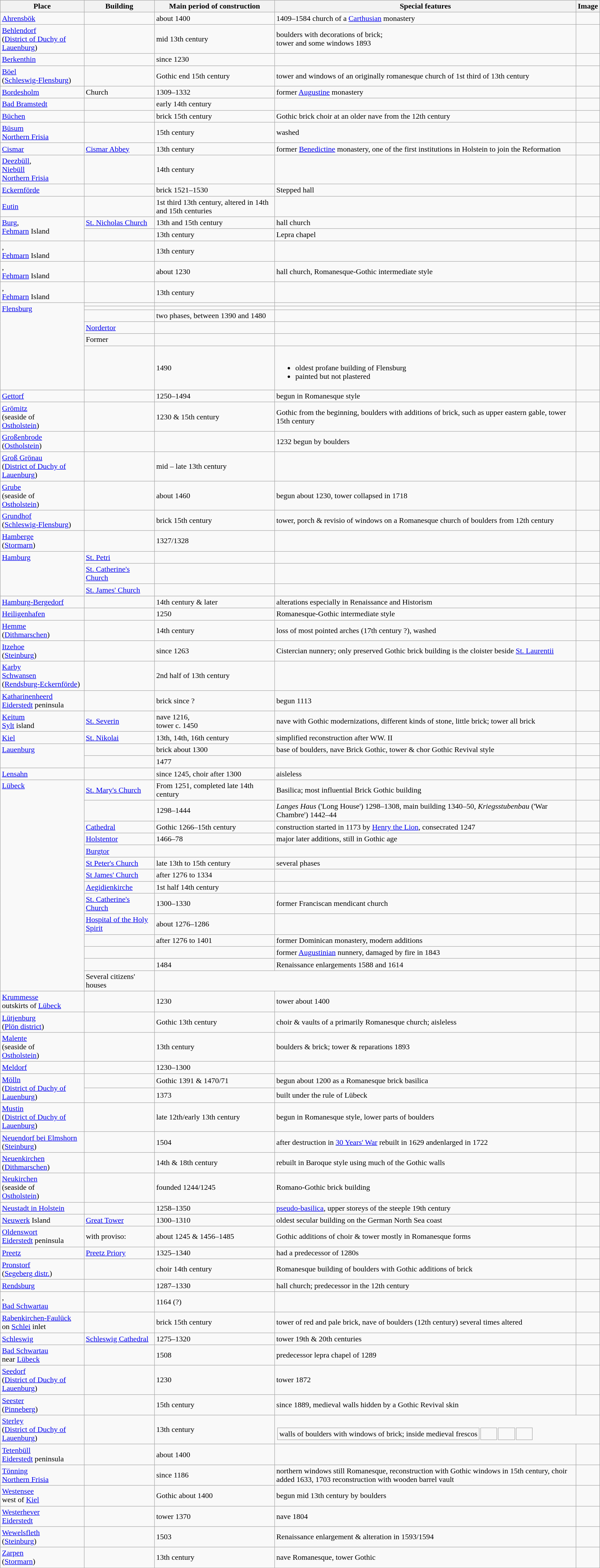<table class="wikitable"  style="border:2px; width:100%;">
<tr>
<th>Place</th>
<th>Building</th>
<th>Main period of construction</th>
<th>Special features</th>
<th>Image</th>
</tr>
<tr>
<td><a href='#'>Ahrensbök</a></td>
<td></td>
<td>about 1400</td>
<td>1409–1584 church of a <a href='#'>Carthusian</a> monastery</td>
<td></td>
</tr>
<tr>
<td><a href='#'>Behlendorf</a><br>(<a href='#'>District of Duchy of Lauenburg</a>)</td>
<td></td>
<td>mid 13th century</td>
<td>boulders with decorations of brick;<br>tower and some windows 1893</td>
<td></td>
</tr>
<tr>
<td><a href='#'>Berkenthin</a></td>
<td></td>
<td>since 1230</td>
<td></td>
<td></td>
</tr>
<tr>
<td><a href='#'>Böel</a><br>(<a href='#'>Schleswig-Flensburg</a>)</td>
<td></td>
<td>Gothic end 15th century</td>
<td>tower and windows of an originally romanesque church of 1st third of 13th century</td>
<td></td>
</tr>
<tr>
<td><a href='#'>Bordesholm</a></td>
<td> Church</td>
<td>1309–1332</td>
<td>former <a href='#'>Augustine</a> monastery</td>
<td></td>
</tr>
<tr>
<td><a href='#'>Bad Bramstedt</a></td>
<td></td>
<td>early 14th century</td>
<td></td>
<td></td>
</tr>
<tr>
<td><a href='#'>Büchen</a></td>
<td></td>
<td>brick 15th century</td>
<td>Gothic brick choir at an older nave from the 12th century</td>
<td></td>
</tr>
<tr>
<td><a href='#'>Büsum</a><br><a href='#'>Northern Frisia</a></td>
<td></td>
<td>15th century</td>
<td>washed</td>
<td></td>
</tr>
<tr>
<td><a href='#'>Cismar</a></td>
<td><a href='#'>Cismar Abbey</a></td>
<td>13th century</td>
<td>former <a href='#'>Benedictine</a> monastery, one of the first institutions in Holstein to join the Reformation</td>
<td></td>
</tr>
<tr>
<td><a href='#'>Deezbüll</a>,<br><a href='#'>Niebüll</a><br><a href='#'>Northern Frisia</a></td>
<td></td>
<td>14th century</td>
<td></td>
<td></td>
</tr>
<tr>
<td><a href='#'>Eckernförde</a></td>
<td></td>
<td>brick 1521–1530</td>
<td>Stepped hall</td>
<td></td>
</tr>
<tr>
<td><a href='#'>Eutin</a></td>
<td></td>
<td>1st third 13th century, altered in 14th and 15th centuries</td>
<td></td>
<td></td>
</tr>
<tr>
<td rowspan="2" style="vertical-align:top;"><a href='#'>Burg</a>,<br><a href='#'>Fehmarn</a> Island</td>
<td><a href='#'>St. Nicholas Church</a></td>
<td>13th and 15th century</td>
<td>hall church</td>
<td></td>
</tr>
<tr>
<td></td>
<td>13th century</td>
<td>Lepra chapel</td>
<td></td>
</tr>
<tr>
<td>,<br><a href='#'>Fehmarn</a> Island</td>
<td></td>
<td>13th century</td>
<td></td>
<td></td>
</tr>
<tr>
<td>,<br><a href='#'>Fehmarn</a> Island</td>
<td></td>
<td>about 1230</td>
<td>hall church, Romanesque-Gothic intermediate style</td>
<td></td>
</tr>
<tr>
<td>,<br><a href='#'>Fehmarn</a> Island</td>
<td></td>
<td>13th century</td>
<td></td>
<td></td>
</tr>
<tr>
<td valign=top rowspan=6><a href='#'>Flensburg</a></td>
<td></td>
<td></td>
<td></td>
<td></td>
</tr>
<tr>
<td></td>
<td></td>
<td></td>
<td></td>
</tr>
<tr>
<td></td>
<td>two phases, between 1390 and 1480</td>
<td></td>
<td></td>
</tr>
<tr>
<td><a href='#'>Nordertor</a></td>
<td></td>
<td></td>
<td></td>
</tr>
<tr>
<td>Former </td>
<td></td>
<td></td>
<td></td>
</tr>
<tr>
<td></td>
<td>1490</td>
<td><br><ul><li>oldest profane building of Flensburg</li><li>painted but not plastered</li></ul></td>
<td></td>
</tr>
<tr>
<td><a href='#'>Gettorf</a></td>
<td></td>
<td>1250–1494</td>
<td>begun in Romanesque style</td>
<td></td>
</tr>
<tr>
<td><a href='#'>Grömitz</a><br>(seaside of<br><a href='#'>Ostholstein</a>)</td>
<td></td>
<td>1230 & 15th century</td>
<td>Gothic from the beginning, boulders with additions of brick, such as upper eastern gable, tower 15th century</td>
<td></td>
</tr>
<tr>
<td><a href='#'>Großenbrode</a><br>(<a href='#'>Ostholstein</a>)</td>
<td></td>
<td></td>
<td>1232 begun by boulders</td>
<td></td>
</tr>
<tr>
<td><a href='#'>Groß Grönau</a><br>(<a href='#'>District of Duchy of Lauenburg</a>)</td>
<td></td>
<td>mid – late 13th century</td>
<td></td>
<td></td>
</tr>
<tr>
<td><a href='#'>Grube</a><br>(seaside of<br><a href='#'>Ostholstein</a>)</td>
<td></td>
<td>about 1460</td>
<td>begun about 1230, tower collapsed in 1718</td>
<td></td>
</tr>
<tr>
<td><a href='#'>Grundhof</a><br>(<a href='#'>Schleswig-Flensburg</a>)</td>
<td></td>
<td>brick 15th century</td>
<td>tower, porch & revisio of windows on a Romanesque church of boulders from 12th century</td>
<td></td>
</tr>
<tr>
<td><a href='#'>Hamberge</a><br>(<a href='#'>Stormarn</a>)</td>
<td></td>
<td>1327/1328</td>
<td></td>
<td></td>
</tr>
<tr>
<td valign=top rowspan=3><a href='#'>Hamburg</a></td>
<td><a href='#'>St. Petri</a></td>
<td></td>
<td></td>
<td></td>
</tr>
<tr>
<td><a href='#'>St. Catherine's Church</a></td>
<td></td>
<td></td>
<td></td>
</tr>
<tr>
<td><a href='#'>St. James' Church</a></td>
<td></td>
<td></td>
<td></td>
</tr>
<tr>
<td><a href='#'>Hamburg-Bergedorf</a></td>
<td></td>
<td>14th century & later</td>
<td>alterations especially in Renaissance and Historism</td>
<td></td>
</tr>
<tr>
<td><a href='#'>Heiligenhafen</a></td>
<td></td>
<td>1250</td>
<td>Romanesque-Gothic intermediate style</td>
<td></td>
</tr>
<tr>
<td><a href='#'>Hemme</a><br>(<a href='#'>Dithmarschen</a>)</td>
<td></td>
<td>14th century</td>
<td>loss of most pointed arches (17th century ?), washed</td>
<td></td>
</tr>
<tr>
<td><a href='#'>Itzehoe</a><br>(<a href='#'>Steinburg</a>)</td>
<td></td>
<td>since 1263</td>
<td>Cistercian nunnery; only preserved Gothic brick building is the cloister beside <a href='#'>St. Laurentii</a></td>
<td></td>
</tr>
<tr>
<td><a href='#'>Karby</a><br><a href='#'>Schwansen</a><br>(<a href='#'>Rendsburg-Eckernförde</a>)</td>
<td></td>
<td>2nd half of 13th century</td>
<td></td>
<td></td>
</tr>
<tr>
<td><a href='#'>Katharinenheerd</a><br><a href='#'>Eiderstedt</a> peninsula</td>
<td></td>
<td>brick since ?</td>
<td>begun 1113</td>
<td></td>
</tr>
<tr>
<td><a href='#'>Keitum</a><br><a href='#'>Sylt</a> island</td>
<td><a href='#'>St. Severin</a></td>
<td>nave 1216,<br>tower c. 1450</td>
<td>nave with Gothic modernizations, different kinds of stone, little brick; tower all brick</td>
<td></td>
</tr>
<tr>
<td><a href='#'>Kiel</a></td>
<td><a href='#'>St. Nikolai</a></td>
<td>13th, 14th, 16th century</td>
<td>simplified reconstruction after WW. II</td>
<td></td>
</tr>
<tr>
<td valign=top rowspan=2><a href='#'>Lauenburg</a></td>
<td></td>
<td>brick about 1300</td>
<td>base of boulders, nave Brick Gothic, tower & chor Gothic Revival style</td>
<td></td>
</tr>
<tr>
<td></td>
<td>1477</td>
<td></td>
<td></td>
</tr>
<tr>
<td><a href='#'>Lensahn</a></td>
<td></td>
<td>since 1245, choir after 1300</td>
<td>aisleless</td>
<td></td>
</tr>
<tr>
<td style="vertical-align:top;" rowspan="14"><a href='#'>Lübeck</a></td>
<td><a href='#'>St. Mary's Church</a></td>
<td>From 1251, completed late 14th century</td>
<td>Basilica; most influential Brick Gothic building</td>
<td></td>
</tr>
<tr>
<td></td>
<td>1298–1444</td>
<td><em>Langes Haus</em> ('Long House') 1298–1308, main building 1340–50, <em>Kriegsstubenbau</em> ('War Chambre') 1442–44</td>
<td></td>
</tr>
<tr>
<td><a href='#'>Cathedral</a></td>
<td>Gothic 1266–15th century</td>
<td>construction started in 1173 by <a href='#'>Henry the Lion</a>, consecrated 1247</td>
<td></td>
</tr>
<tr>
<td><a href='#'>Holstentor</a></td>
<td>1466–78</td>
<td>major later additions, still in Gothic age</td>
<td></td>
</tr>
<tr>
<td><a href='#'>Burgtor</a></td>
<td></td>
<td></td>
<td></td>
</tr>
<tr>
<td><a href='#'>St Peter's Church</a></td>
<td>late 13th to 15th century</td>
<td>several phases</td>
<td></td>
</tr>
<tr>
<td><a href='#'>St James' Church</a></td>
<td>after 1276 to 1334</td>
<td></td>
<td></td>
</tr>
<tr>
<td><a href='#'>Aegidienkirche</a></td>
<td>1st half 14th century</td>
<td></td>
<td></td>
</tr>
<tr>
<td><a href='#'>St. Catherine's Church</a></td>
<td>1300–1330</td>
<td>former Franciscan mendicant church</td>
<td></td>
</tr>
<tr>
<td><a href='#'>Hospital of the Holy Spirit</a></td>
<td>about 1276–1286</td>
<td></td>
<td></td>
</tr>
<tr>
<td></td>
<td>after 1276 to 1401</td>
<td>former Dominican monastery, modern additions</td>
<td></td>
</tr>
<tr>
<td></td>
<td></td>
<td>former <a href='#'>Augustinian</a> nunnery, damaged by fire in 1843</td>
<td></td>
</tr>
<tr>
<td></td>
<td>1484</td>
<td>Renaissance enlargements 1588 and 1614</td>
<td></td>
</tr>
<tr>
<td>Several citizens' houses</td>
<td colspan="2" style="text-align:right;">    </td>
<td></td>
</tr>
<tr>
<td><a href='#'>Krummesse</a><br>outskirts of <a href='#'>Lübeck</a></td>
<td></td>
<td>1230</td>
<td>tower about 1400</td>
<td></td>
</tr>
<tr>
<td><a href='#'>Lütjenburg</a><br>(<a href='#'>Plön district</a>)</td>
<td></td>
<td>Gothic 13th century</td>
<td>choir & vaults of a primarily Romanesque church; aisleless</td>
<td></td>
</tr>
<tr>
<td><a href='#'>Malente</a><br>(seaside of<br><a href='#'>Ostholstein</a>)</td>
<td></td>
<td>13th century</td>
<td>boulders & brick; tower & reparations 1893</td>
<td></td>
</tr>
<tr>
<td><a href='#'>Meldorf</a></td>
<td></td>
<td>1230–1300</td>
<td></td>
<td></td>
</tr>
<tr>
<td rowspan="2" style="vertical-align:top;"><a href='#'>Mölln</a><br>(<a href='#'>District of Duchy of Lauenburg</a>)</td>
<td></td>
<td>Gothic 1391 & 1470/71</td>
<td>begun about 1200 as a Romanesque brick basilica</td>
<td></td>
</tr>
<tr>
<td></td>
<td>1373</td>
<td>built under the rule of Lübeck</td>
<td></td>
</tr>
<tr>
<td><a href='#'>Mustin</a><br>(<a href='#'>District of Duchy of Lauenburg</a>)</td>
<td></td>
<td>late 12th/early 13th century</td>
<td>begun in Romanesque style, lower parts of boulders</td>
<td></td>
</tr>
<tr>
<td><a href='#'>Neuendorf bei Elmshorn</a><br>(<a href='#'>Steinburg</a>)</td>
<td></td>
<td>1504</td>
<td>after destruction in <a href='#'>30 Years' War</a> rebuilt in 1629 andenlarged in 1722</td>
<td></td>
</tr>
<tr>
<td><a href='#'>Neuenkirchen</a><br>(<a href='#'>Dithmarschen</a>)</td>
<td></td>
<td>14th & 18th century</td>
<td>rebuilt in Baroque style using much of the Gothic walls</td>
<td></td>
</tr>
<tr>
<td><a href='#'>Neukirchen</a><br>(seaside of<br><a href='#'>Ostholstein</a>)</td>
<td></td>
<td>founded 1244/1245</td>
<td>Romano-Gothic brick building</td>
<td></td>
</tr>
<tr>
<td><a href='#'>Neustadt in Holstein</a></td>
<td></td>
<td>1258–1350</td>
<td><a href='#'>pseudo-basilica</a>, upper storeys of the steeple 19th century</td>
<td><br></td>
</tr>
<tr>
<td><a href='#'>Neuwerk</a> Island</td>
<td><a href='#'>Great Tower</a></td>
<td>1300–1310</td>
<td>oldest secular building on the German North Sea coast</td>
<td></td>
</tr>
<tr>
<td><a href='#'>Oldenswort</a><br><a href='#'>Eiderstedt</a> peninsula</td>
<td>with proviso:<br></td>
<td>about 1245 & 1456–1485</td>
<td>Gothic additions of choir & tower mostly in Romanesque forms</td>
<td></td>
</tr>
<tr>
<td><a href='#'>Preetz</a></td>
<td><a href='#'>Preetz Priory</a></td>
<td>1325–1340</td>
<td>had a predecessor of 1280s</td>
<td></td>
</tr>
<tr>
<td><a href='#'>Pronstorf</a><br>(<a href='#'>Segeberg distr.</a>)</td>
<td></td>
<td>choir 14th century</td>
<td>Romanesque building of boulders with Gothic additions of brick</td>
<td></td>
</tr>
<tr>
<td><a href='#'>Rendsburg</a></td>
<td></td>
<td>1287–1330</td>
<td>hall church; predecessor in the 12th century</td>
<td></td>
</tr>
<tr>
<td>,<br><a href='#'>Bad Schwartau</a></td>
<td></td>
<td>1164 (?)</td>
<td></td>
<td></td>
</tr>
<tr>
<td><a href='#'>Rabenkirchen-Faulück</a><br>on <a href='#'>Schlei</a> inlet</td>
<td></td>
<td>brick 15th century</td>
<td>tower of red and pale brick, nave of boulders (12th century) several times altered</td>
<td></td>
</tr>
<tr>
<td><a href='#'>Schleswig</a></td>
<td><a href='#'>Schleswig Cathedral</a></td>
<td>1275–1320</td>
<td>tower 19th & 20th centuries</td>
<td></td>
</tr>
<tr>
<td><a href='#'>Bad Schwartau</a><br>near <a href='#'>Lübeck</a></td>
<td></td>
<td>1508</td>
<td>predecessor lepra chapel of 1289</td>
<td></td>
</tr>
<tr>
<td><a href='#'>Seedorf</a><br>(<a href='#'>District of Duchy of Lauenburg</a>)</td>
<td></td>
<td>1230</td>
<td>tower 1872</td>
<td></td>
</tr>
<tr>
<td><a href='#'>Seester</a><br>(<a href='#'>Pinneberg</a>)</td>
<td></td>
<td>15th century</td>
<td>since 1889, medieval walls hidden by a Gothic Revival skin</td>
<td></td>
</tr>
<tr>
<td><a href='#'>Sterley</a><br>(<a href='#'>District of Duchy of Lauenburg</a>)</td>
<td></td>
<td>13th century</td>
<td colspan="2"><br><table>
<tr>
<td style="width:80%;">walls of boulders with windows of brick; inside medieval frescos</td>
<td></td>
<td></td>
<td></td>
</tr>
</table>
</td>
</tr>
<tr>
<td><a href='#'>Tetenbüll</a><br><a href='#'>Eiderstedt</a> peninsula</td>
<td></td>
<td>about 1400</td>
<td></td>
<td></td>
</tr>
<tr>
<td><a href='#'>Tönning</a><br><a href='#'>Northern Frisia</a></td>
<td></td>
<td>since 1186</td>
<td>northern windows still Romanesque, reconstruction with Gothic windows in 15th century, choir added 1633, 1703 reconstruction with wooden barrel vault</td>
<td></td>
</tr>
<tr>
<td><a href='#'>Westensee</a><br>west of <a href='#'>Kiel</a></td>
<td></td>
<td>Gothic about 1400</td>
<td>begun mid 13th century by boulders</td>
<td></td>
</tr>
<tr>
<td><a href='#'>Westerhever</a><br><a href='#'>Eiderstedt</a></td>
<td></td>
<td>tower 1370</td>
<td>nave 1804</td>
<td></td>
</tr>
<tr>
<td><a href='#'>Wewelsfleth</a><br>(<a href='#'>Steinburg</a>)</td>
<td></td>
<td>1503</td>
<td>Renaissance enlargement & alteration in 1593/1594</td>
<td></td>
</tr>
<tr>
<td><a href='#'>Zarpen</a><br>(<a href='#'>Stormarn</a>)</td>
<td></td>
<td>13th century</td>
<td>nave Romanesque, tower Gothic</td>
<td></td>
</tr>
</table>
